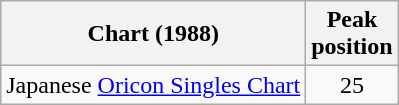<table class="wikitable">
<tr>
<th>Chart (1988)</th>
<th>Peak<br>position</th>
</tr>
<tr>
<td>Japanese <a href='#'>Oricon Singles Chart</a></td>
<td align="center">25</td>
</tr>
</table>
